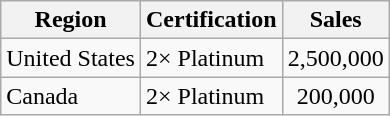<table class="wikitable">
<tr>
<th>Region</th>
<th>Certification</th>
<th>Sales</th>
</tr>
<tr>
<td>United States</td>
<td>2× Platinum</td>
<td align="center">2,500,000</td>
</tr>
<tr>
<td>Canada</td>
<td>2× Platinum</td>
<td align="center">200,000</td>
</tr>
</table>
